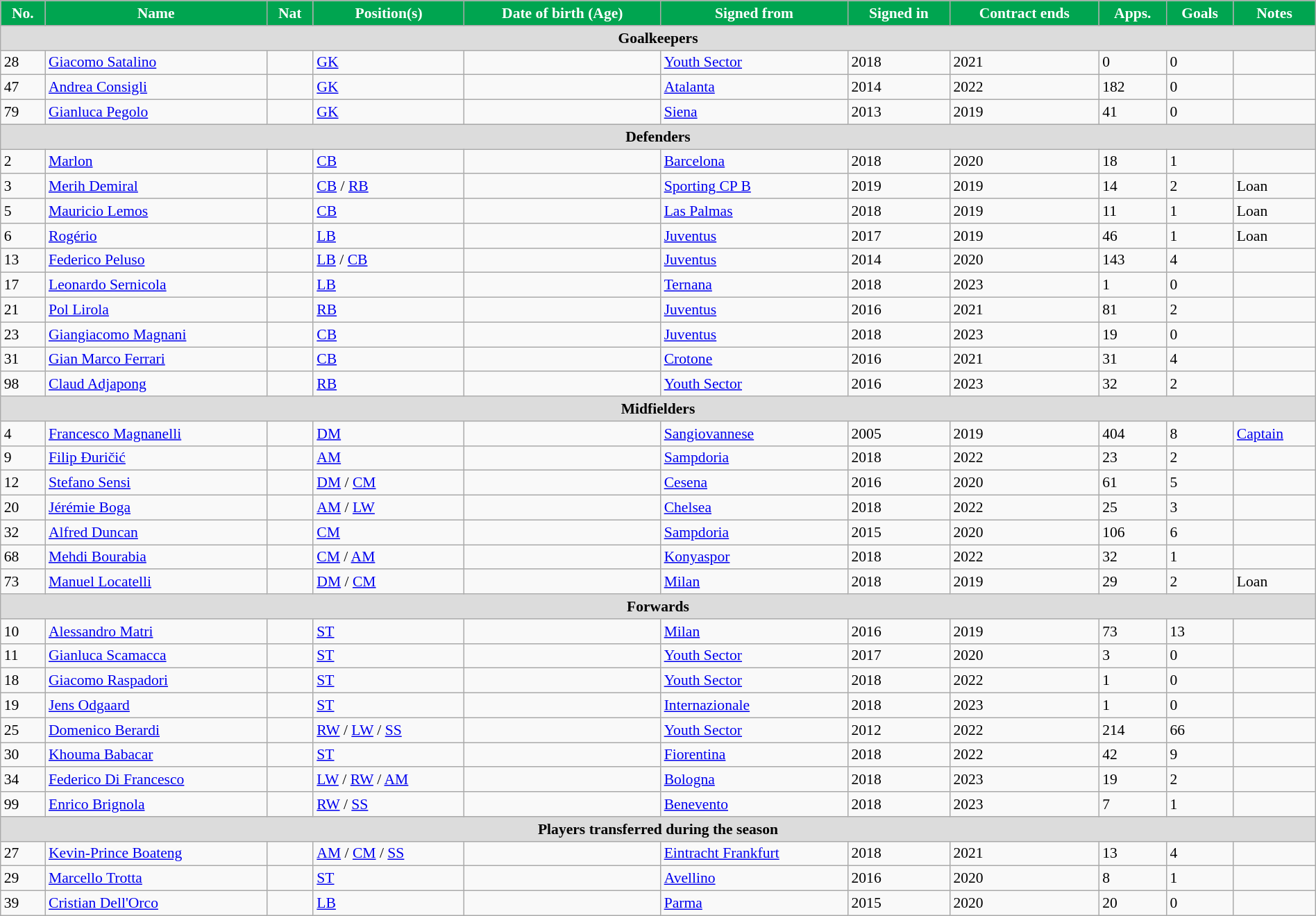<table class="wikitable" style="text-align:left; font-size:90%; width:100%;">
<tr>
<th style="background:#00A550; color:white; text-align:center;">No.</th>
<th style="background:#00A550; color:white; text-align:center;">Name</th>
<th style="background:#00A550; color:white; text-align:center;">Nat</th>
<th style="background:#00A550; color:white; text-align:center;">Position(s)</th>
<th style="background:#00A550; color:white; text-align:center;">Date of birth (Age)</th>
<th style="background:#00A550; color:white; text-align:center;">Signed from</th>
<th style="background:#00A550; color:white; text-align:center;">Signed in</th>
<th style="background:#00A550; color:white; text-align:center;">Contract ends</th>
<th style="background:#00A550; color:white; text-align:center;">Apps.</th>
<th style="background:#00A550; color:white; text-align:center;">Goals</th>
<th style="background:#00A550; color:white; text-align:center;">Notes</th>
</tr>
<tr>
<th colspan=11 style="background:#DCDCDC; text-align:center;">Goalkeepers</th>
</tr>
<tr>
<td>28</td>
<td><a href='#'>Giacomo Satalino</a></td>
<td></td>
<td><a href='#'>GK</a></td>
<td></td>
<td> <a href='#'>Youth Sector</a></td>
<td>2018</td>
<td>2021</td>
<td>0</td>
<td>0</td>
<td></td>
</tr>
<tr>
<td>47</td>
<td><a href='#'>Andrea Consigli</a></td>
<td></td>
<td><a href='#'>GK</a></td>
<td></td>
<td> <a href='#'>Atalanta</a></td>
<td>2014</td>
<td>2022</td>
<td>182</td>
<td>0</td>
<td></td>
</tr>
<tr>
<td>79</td>
<td><a href='#'>Gianluca Pegolo</a></td>
<td></td>
<td><a href='#'>GK</a></td>
<td></td>
<td> <a href='#'>Siena</a></td>
<td>2013</td>
<td>2019</td>
<td>41</td>
<td>0</td>
<td></td>
</tr>
<tr>
<th colspan=11 style="background:#DCDCDC; text-align:center;">Defenders</th>
</tr>
<tr>
<td>2</td>
<td><a href='#'>Marlon</a></td>
<td></td>
<td><a href='#'>CB</a></td>
<td></td>
<td> <a href='#'>Barcelona</a></td>
<td>2018</td>
<td>2020</td>
<td>18</td>
<td>1</td>
<td></td>
</tr>
<tr>
<td>3</td>
<td><a href='#'>Merih Demiral</a></td>
<td></td>
<td><a href='#'>CB</a> / <a href='#'>RB</a></td>
<td></td>
<td> <a href='#'>Sporting CP B</a></td>
<td>2019</td>
<td>2019</td>
<td>14</td>
<td>2</td>
<td>Loan</td>
</tr>
<tr>
<td>5</td>
<td><a href='#'>Mauricio Lemos</a></td>
<td></td>
<td><a href='#'>CB</a></td>
<td></td>
<td> <a href='#'>Las Palmas</a></td>
<td>2018</td>
<td>2019</td>
<td>11</td>
<td>1</td>
<td>Loan</td>
</tr>
<tr>
<td>6</td>
<td><a href='#'>Rogério</a></td>
<td></td>
<td><a href='#'>LB</a></td>
<td></td>
<td> <a href='#'>Juventus</a></td>
<td>2017</td>
<td>2019</td>
<td>46</td>
<td>1</td>
<td>Loan</td>
</tr>
<tr>
<td>13</td>
<td><a href='#'>Federico Peluso</a></td>
<td></td>
<td><a href='#'>LB</a> / <a href='#'>CB</a></td>
<td></td>
<td> <a href='#'>Juventus</a></td>
<td>2014</td>
<td>2020</td>
<td>143</td>
<td>4</td>
<td></td>
</tr>
<tr>
<td>17</td>
<td><a href='#'>Leonardo Sernicola</a></td>
<td></td>
<td><a href='#'>LB</a></td>
<td></td>
<td> <a href='#'>Ternana</a></td>
<td>2018</td>
<td>2023</td>
<td>1</td>
<td>0</td>
<td></td>
</tr>
<tr>
<td>21</td>
<td><a href='#'>Pol Lirola</a></td>
<td></td>
<td><a href='#'>RB</a></td>
<td></td>
<td> <a href='#'>Juventus</a></td>
<td>2016</td>
<td>2021</td>
<td>81</td>
<td>2</td>
<td></td>
</tr>
<tr>
<td>23</td>
<td><a href='#'>Giangiacomo Magnani</a></td>
<td></td>
<td><a href='#'>CB</a></td>
<td></td>
<td> <a href='#'>Juventus</a></td>
<td>2018</td>
<td>2023</td>
<td>19</td>
<td>0</td>
<td></td>
</tr>
<tr>
<td>31</td>
<td><a href='#'>Gian Marco Ferrari</a></td>
<td></td>
<td><a href='#'>CB</a></td>
<td></td>
<td> <a href='#'>Crotone</a></td>
<td>2016</td>
<td>2021</td>
<td>31</td>
<td>4</td>
<td></td>
</tr>
<tr>
<td>98</td>
<td><a href='#'>Claud Adjapong</a></td>
<td></td>
<td><a href='#'>RB</a></td>
<td></td>
<td> <a href='#'>Youth Sector</a></td>
<td>2016</td>
<td>2023</td>
<td>32</td>
<td>2</td>
<td></td>
</tr>
<tr>
<th colspan=11 style="background:#DCDCDC; text-align:center;">Midfielders</th>
</tr>
<tr>
<td>4</td>
<td><a href='#'>Francesco Magnanelli</a></td>
<td></td>
<td><a href='#'>DM</a></td>
<td></td>
<td> <a href='#'>Sangiovannese</a></td>
<td>2005</td>
<td>2019</td>
<td>404</td>
<td>8</td>
<td><a href='#'>Captain</a></td>
</tr>
<tr>
<td>9</td>
<td><a href='#'>Filip Đuričić</a></td>
<td></td>
<td><a href='#'>AM</a></td>
<td></td>
<td> <a href='#'>Sampdoria</a></td>
<td>2018</td>
<td>2022</td>
<td>23</td>
<td>2</td>
<td></td>
</tr>
<tr>
<td>12</td>
<td><a href='#'>Stefano Sensi</a></td>
<td></td>
<td><a href='#'>DM</a> / <a href='#'>CM</a></td>
<td></td>
<td> <a href='#'>Cesena</a></td>
<td>2016</td>
<td>2020</td>
<td>61</td>
<td>5</td>
<td></td>
</tr>
<tr>
<td>20</td>
<td><a href='#'>Jérémie Boga</a></td>
<td></td>
<td><a href='#'>AM</a> / <a href='#'>LW</a></td>
<td></td>
<td> <a href='#'>Chelsea</a></td>
<td>2018</td>
<td>2022</td>
<td>25</td>
<td>3</td>
<td></td>
</tr>
<tr>
<td>32</td>
<td><a href='#'>Alfred Duncan</a></td>
<td></td>
<td><a href='#'>CM</a></td>
<td></td>
<td> <a href='#'>Sampdoria</a></td>
<td>2015</td>
<td>2020</td>
<td>106</td>
<td>6</td>
<td></td>
</tr>
<tr>
<td>68</td>
<td><a href='#'>Mehdi Bourabia</a></td>
<td></td>
<td><a href='#'>CM</a> / <a href='#'>AM</a></td>
<td></td>
<td> <a href='#'>Konyaspor</a></td>
<td>2018</td>
<td>2022</td>
<td>32</td>
<td>1</td>
<td></td>
</tr>
<tr>
<td>73</td>
<td><a href='#'>Manuel Locatelli</a></td>
<td></td>
<td><a href='#'>DM</a> / <a href='#'>CM</a></td>
<td></td>
<td> <a href='#'>Milan</a></td>
<td>2018</td>
<td>2019</td>
<td>29</td>
<td>2</td>
<td>Loan</td>
</tr>
<tr>
<th colspan=11 style="background:#DCDCDC; text-align:center;">Forwards</th>
</tr>
<tr>
<td>10</td>
<td><a href='#'>Alessandro Matri</a></td>
<td></td>
<td><a href='#'>ST</a></td>
<td></td>
<td> <a href='#'>Milan</a></td>
<td>2016</td>
<td>2019</td>
<td>73</td>
<td>13</td>
<td></td>
</tr>
<tr>
<td>11</td>
<td><a href='#'>Gianluca Scamacca</a></td>
<td></td>
<td><a href='#'>ST</a></td>
<td></td>
<td> <a href='#'>Youth Sector</a></td>
<td>2017</td>
<td>2020</td>
<td>3</td>
<td>0</td>
<td></td>
</tr>
<tr>
<td>18</td>
<td><a href='#'>Giacomo Raspadori</a></td>
<td></td>
<td><a href='#'>ST</a></td>
<td></td>
<td> <a href='#'>Youth Sector</a></td>
<td>2018</td>
<td>2022</td>
<td>1</td>
<td>0</td>
<td></td>
</tr>
<tr>
<td>19</td>
<td><a href='#'>Jens Odgaard</a></td>
<td></td>
<td><a href='#'>ST</a></td>
<td></td>
<td> <a href='#'>Internazionale</a></td>
<td>2018</td>
<td>2023</td>
<td>1</td>
<td>0</td>
<td></td>
</tr>
<tr>
<td>25</td>
<td><a href='#'>Domenico Berardi</a></td>
<td></td>
<td><a href='#'>RW</a> / <a href='#'>LW</a> / <a href='#'>SS</a></td>
<td></td>
<td> <a href='#'>Youth Sector</a></td>
<td>2012</td>
<td>2022</td>
<td>214</td>
<td>66</td>
<td></td>
</tr>
<tr>
<td>30</td>
<td><a href='#'>Khouma Babacar</a></td>
<td></td>
<td><a href='#'>ST</a></td>
<td></td>
<td> <a href='#'>Fiorentina</a></td>
<td>2018</td>
<td>2022</td>
<td>42</td>
<td>9</td>
<td></td>
</tr>
<tr>
<td>34</td>
<td><a href='#'>Federico Di Francesco</a></td>
<td></td>
<td><a href='#'>LW</a> / <a href='#'>RW</a> / <a href='#'>AM</a></td>
<td></td>
<td> <a href='#'>Bologna</a></td>
<td>2018</td>
<td>2023</td>
<td>19</td>
<td>2</td>
<td></td>
</tr>
<tr>
<td>99</td>
<td><a href='#'>Enrico Brignola</a></td>
<td></td>
<td><a href='#'>RW</a> / <a href='#'>SS</a></td>
<td></td>
<td> <a href='#'>Benevento</a></td>
<td>2018</td>
<td>2023</td>
<td>7</td>
<td>1</td>
<td></td>
</tr>
<tr>
<th colspan=11 style="background:#DCDCDC; text-align:center;">Players transferred during the season</th>
</tr>
<tr>
<td>27</td>
<td><a href='#'>Kevin-Prince Boateng</a></td>
<td></td>
<td><a href='#'>AM</a> / <a href='#'>CM</a> / <a href='#'>SS</a></td>
<td></td>
<td> <a href='#'>Eintracht Frankfurt</a></td>
<td>2018</td>
<td>2021</td>
<td>13</td>
<td>4</td>
<td></td>
</tr>
<tr>
<td>29</td>
<td><a href='#'>Marcello Trotta</a></td>
<td></td>
<td><a href='#'>ST</a></td>
<td></td>
<td> <a href='#'>Avellino</a></td>
<td>2016</td>
<td>2020</td>
<td>8</td>
<td>1</td>
<td></td>
</tr>
<tr>
<td>39</td>
<td><a href='#'>Cristian Dell'Orco</a></td>
<td></td>
<td><a href='#'>LB</a></td>
<td></td>
<td> <a href='#'>Parma</a></td>
<td>2015</td>
<td>2020</td>
<td>20</td>
<td>0</td>
<td></td>
</tr>
</table>
